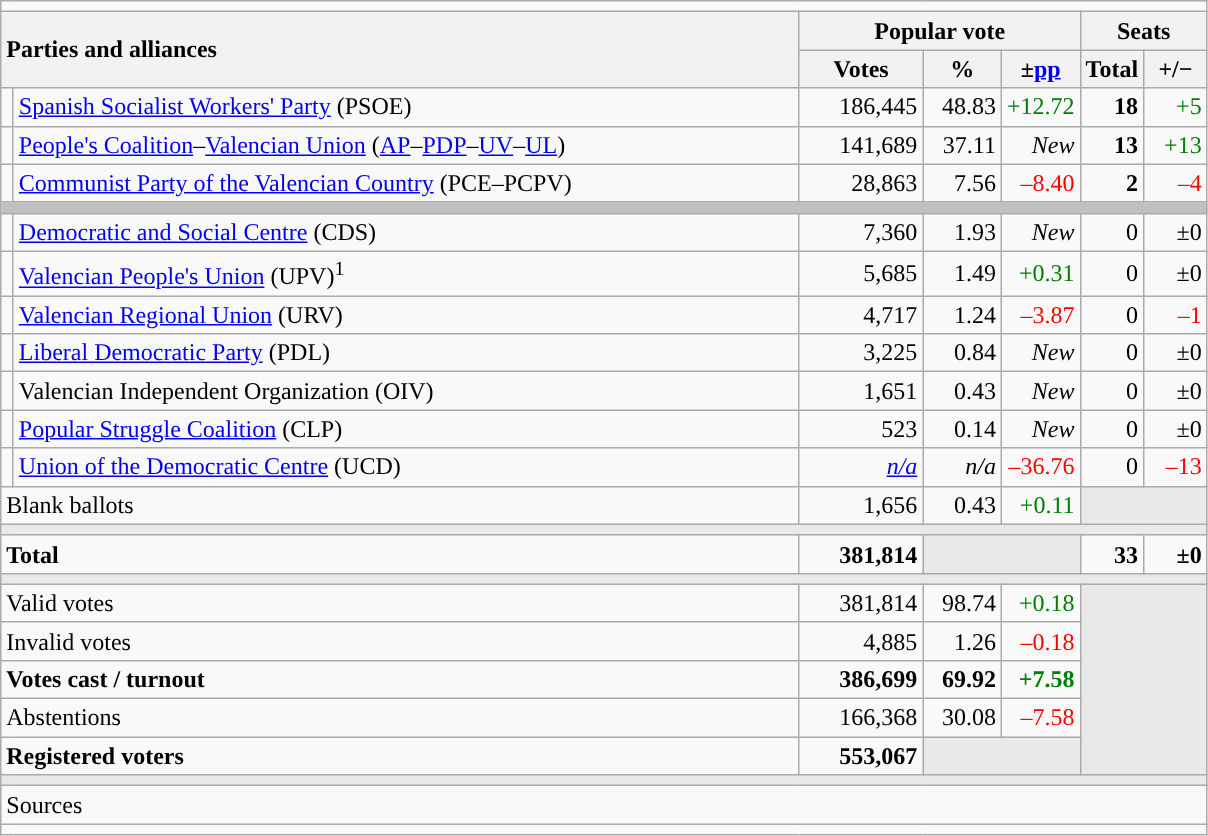<table class="wikitable" style="text-align:right;">
<tr>
<td colspan="7"></td>
</tr>
<tr>
<th style="text-align:left;" rowspan="2" colspan="2" width="525">Parties and alliances</th>
<th colspan="3">Popular vote</th>
<th colspan="2">Seats</th>
</tr>
<tr>
<th width="75">Votes</th>
<th width="45">%</th>
<th width="45">±<a href='#'>pp</a></th>
<th width="35">Total</th>
<th width="35">+/−</th>
</tr>
<tr>
<td width="1" style="color:inherit;background:"></td>
<td align="left"><a href='#'>Spanish Socialist Workers' Party</a> (PSOE)</td>
<td>186,445</td>
<td>48.83</td>
<td style="color:green;">+12.72</td>
<td><strong>18</strong></td>
<td style="color:green;">+5</td>
</tr>
<tr>
<td style="color:inherit;background:"></td>
<td align="left"><a href='#'>People's Coalition</a>–<a href='#'>Valencian Union</a> (<a href='#'>AP</a>–<a href='#'>PDP</a>–<a href='#'>UV</a>–<a href='#'>UL</a>)</td>
<td>141,689</td>
<td>37.11</td>
<td><em>New</em></td>
<td><strong>13</strong></td>
<td style="color:green;">+13</td>
</tr>
<tr>
<td style="color:inherit;background:"></td>
<td align="left"><a href='#'>Communist Party of the Valencian Country</a> (PCE–PCPV)</td>
<td>28,863</td>
<td>7.56</td>
<td style="color:red;">–8.40</td>
<td><strong>2</strong></td>
<td style="color:red;">–4</td>
</tr>
<tr>
<td colspan="7" bgcolor="#C0C0C0"></td>
</tr>
<tr>
<td style="color:inherit;background:"></td>
<td align="left"><a href='#'>Democratic and Social Centre</a> (CDS)</td>
<td>7,360</td>
<td>1.93</td>
<td><em>New</em></td>
<td>0</td>
<td>±0</td>
</tr>
<tr>
<td style="color:inherit;background:"></td>
<td align="left"><a href='#'>Valencian People's Union</a> (UPV)<sup>1</sup></td>
<td>5,685</td>
<td>1.49</td>
<td style="color:green;">+0.31</td>
<td>0</td>
<td>±0</td>
</tr>
<tr>
<td style="color:inherit;background:"></td>
<td align="left"><a href='#'>Valencian Regional Union</a> (URV)</td>
<td>4,717</td>
<td>1.24</td>
<td style="color:red;">–3.87</td>
<td>0</td>
<td style="color:red;">–1</td>
</tr>
<tr>
<td style="color:inherit;background:"></td>
<td align="left"><a href='#'>Liberal Democratic Party</a> (PDL)</td>
<td>3,225</td>
<td>0.84</td>
<td><em>New</em></td>
<td>0</td>
<td>±0</td>
</tr>
<tr>
<td style="color:inherit;background:"></td>
<td align="left">Valencian Independent Organization (OIV)</td>
<td>1,651</td>
<td>0.43</td>
<td><em>New</em></td>
<td>0</td>
<td>±0</td>
</tr>
<tr>
<td style="color:inherit;background:"></td>
<td align="left"><a href='#'>Popular Struggle Coalition</a> (CLP)</td>
<td>523</td>
<td>0.14</td>
<td><em>New</em></td>
<td>0</td>
<td>±0</td>
</tr>
<tr>
<td style="color:inherit;background:"></td>
<td align="left"><a href='#'>Union of the Democratic Centre</a> (UCD)</td>
<td><em><a href='#'>n/a</a></em></td>
<td><em>n/a</em></td>
<td style="color:red;">–36.76</td>
<td>0</td>
<td style="color:red;">–13</td>
</tr>
<tr>
<td align="left" colspan="2">Blank ballots</td>
<td>1,656</td>
<td>0.43</td>
<td style="color:green;">+0.11</td>
<td bgcolor="#E9E9E9" colspan="2"></td>
</tr>
<tr>
<td colspan="7" bgcolor="#E9E9E9"></td>
</tr>
<tr style="font-weight:bold;">
<td align="left" colspan="2">Total</td>
<td>381,814</td>
<td bgcolor="#E9E9E9" colspan="2"></td>
<td>33</td>
<td>±0</td>
</tr>
<tr>
<td colspan="7" bgcolor="#E9E9E9"></td>
</tr>
<tr>
<td align="left" colspan="2">Valid votes</td>
<td>381,814</td>
<td>98.74</td>
<td style="color:green;">+0.18</td>
<td bgcolor="#E9E9E9" colspan="2" rowspan="5"></td>
</tr>
<tr>
<td align="left" colspan="2">Invalid votes</td>
<td>4,885</td>
<td>1.26</td>
<td style="color:red;">–0.18</td>
</tr>
<tr style="font-weight:bold;">
<td align="left" colspan="2">Votes cast / turnout</td>
<td>386,699</td>
<td>69.92</td>
<td style="color:green;">+7.58</td>
</tr>
<tr>
<td align="left" colspan="2">Abstentions</td>
<td>166,368</td>
<td>30.08</td>
<td style="color:red;">–7.58</td>
</tr>
<tr style="font-weight:bold;">
<td align="left" colspan="2">Registered voters</td>
<td>553,067</td>
<td bgcolor="#E9E9E9" colspan="2"></td>
</tr>
<tr>
<td colspan="7" bgcolor="#E9E9E9"></td>
</tr>
<tr>
<td align="left" colspan="7">Sources</td>
</tr>
<tr>
<td colspan="7" style="text-align:left; max-width:790px;"></td>
</tr>
</table>
